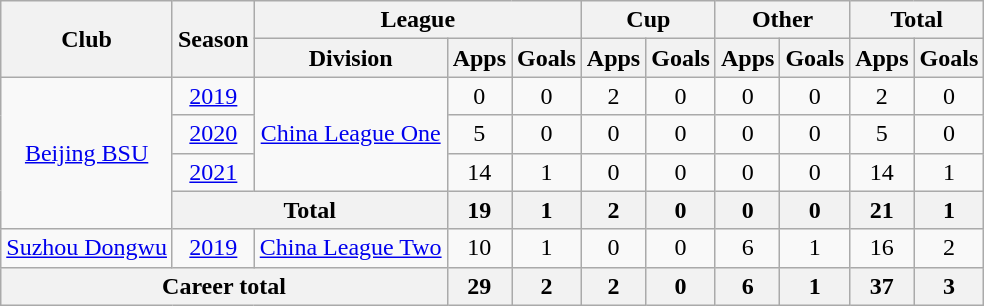<table class="wikitable" style="text-align: center">
<tr>
<th rowspan="2">Club</th>
<th rowspan="2">Season</th>
<th colspan="3">League</th>
<th colspan="2">Cup</th>
<th colspan="2">Other</th>
<th colspan="2">Total</th>
</tr>
<tr>
<th>Division</th>
<th>Apps</th>
<th>Goals</th>
<th>Apps</th>
<th>Goals</th>
<th>Apps</th>
<th>Goals</th>
<th>Apps</th>
<th>Goals</th>
</tr>
<tr>
<td rowspan="4"><a href='#'>Beijing BSU</a></td>
<td><a href='#'>2019</a></td>
<td rowspan="3"><a href='#'>China League One</a></td>
<td>0</td>
<td>0</td>
<td>2</td>
<td>0</td>
<td>0</td>
<td>0</td>
<td>2</td>
<td>0</td>
</tr>
<tr>
<td><a href='#'>2020</a></td>
<td>5</td>
<td>0</td>
<td>0</td>
<td>0</td>
<td>0</td>
<td>0</td>
<td>5</td>
<td>0</td>
</tr>
<tr>
<td><a href='#'>2021</a></td>
<td>14</td>
<td>1</td>
<td>0</td>
<td>0</td>
<td>0</td>
<td>0</td>
<td>14</td>
<td>1</td>
</tr>
<tr>
<th colspan=2>Total</th>
<th>19</th>
<th>1</th>
<th>2</th>
<th>0</th>
<th>0</th>
<th>0</th>
<th>21</th>
<th>1</th>
</tr>
<tr>
<td><a href='#'>Suzhou Dongwu</a></td>
<td><a href='#'>2019</a></td>
<td><a href='#'>China League Two</a></td>
<td>10</td>
<td>1</td>
<td>0</td>
<td>0</td>
<td>6</td>
<td>1</td>
<td>16</td>
<td>2</td>
</tr>
<tr>
<th colspan=3>Career total</th>
<th>29</th>
<th>2</th>
<th>2</th>
<th>0</th>
<th>6</th>
<th>1</th>
<th>37</th>
<th>3</th>
</tr>
</table>
